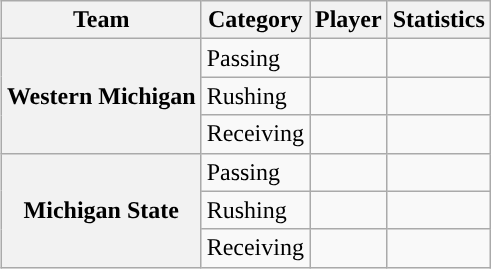<table class="wikitable" style="float:right">
<tr>
<th>Team</th>
<th>Category</th>
<th>Player</th>
<th>Statistics</th>
</tr>
<tr>
<th rowspan=3>Western Michigan</th>
<td>Passing</td>
<td></td>
<td></td>
</tr>
<tr>
<td>Rushing</td>
<td></td>
<td></td>
</tr>
<tr>
<td>Receiving</td>
<td></td>
<td></td>
</tr>
<tr>
<th rowspan=3>Michigan State</th>
<td>Passing</td>
<td></td>
<td></td>
</tr>
<tr>
<td>Rushing</td>
<td></td>
<td></td>
</tr>
<tr>
<td>Receiving</td>
<td></td>
<td></td>
</tr>
</table>
